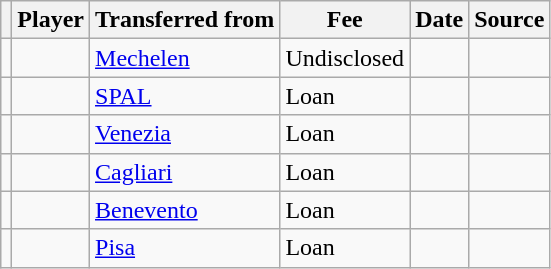<table class="wikitable plainrowheaders sortable">
<tr>
<th></th>
<th scope="col">Player</th>
<th>Transferred from</th>
<th style="width: 65px;">Fee</th>
<th scope="col">Date</th>
<th scope="col">Source</th>
</tr>
<tr>
<td align="center"></td>
<td></td>
<td> <a href='#'>Mechelen</a></td>
<td>Undisclosed</td>
<td></td>
<td></td>
</tr>
<tr>
<td align="center"></td>
<td></td>
<td> <a href='#'>SPAL</a></td>
<td>Loan</td>
<td></td>
<td></td>
</tr>
<tr>
<td align="center"></td>
<td></td>
<td> <a href='#'>Venezia</a></td>
<td>Loan</td>
<td></td>
<td></td>
</tr>
<tr>
<td align="center"></td>
<td></td>
<td> <a href='#'>Cagliari</a></td>
<td>Loan</td>
<td></td>
<td></td>
</tr>
<tr>
<td align="center"></td>
<td></td>
<td> <a href='#'>Benevento</a></td>
<td>Loan</td>
<td></td>
<td></td>
</tr>
<tr>
<td align="center"></td>
<td></td>
<td> <a href='#'>Pisa</a></td>
<td>Loan</td>
<td></td>
<td></td>
</tr>
</table>
